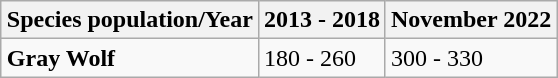<table class="wikitable" style="margin-left: auto; margin-right: auto; border: none;">
<tr>
<th>Species population/Year</th>
<th>2013 - 2018</th>
<th>November 2022</th>
</tr>
<tr>
<td><strong>Gray Wolf</strong></td>
<td>180 - 260</td>
<td>300 - 330</td>
</tr>
<tr>
</tr>
</table>
